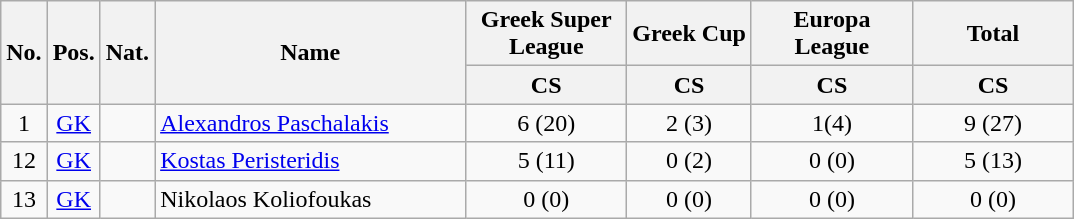<table class="wikitable sortable" style="text-align:center">
<tr>
<th rowspan="2" style="text-align:center;">No.</th>
<th rowspan="2" style="text-align:center;">Pos.</th>
<th rowspan="2" style="text-align:center;">Nat.</th>
<th rowspan="2" style="text-align:center; width:200px;">Name</th>
<th style="text-align:center; width:100px;">Greek Super League</th>
<th>Greek Cup</th>
<th style="text-align:center; width:100px;">Europa League</th>
<th style="text-align:center; width:100px;">Total</th>
</tr>
<tr>
<th style="text-align:center;">CS</th>
<th>CS</th>
<th style="text-align:center;">CS</th>
<th style="text-align:center;">CS</th>
</tr>
<tr>
<td>1</td>
<td><a href='#'>GK</a></td>
<td></td>
<td align="left"><a href='#'>Alexandros Paschalakis</a></td>
<td>6 (20)</td>
<td>2 (3)</td>
<td>1(4)</td>
<td>9 (27)</td>
</tr>
<tr>
<td>12</td>
<td><a href='#'>GK</a></td>
<td></td>
<td align="left"><a href='#'>Kostas Peristeridis</a></td>
<td>5 (11)</td>
<td>0 (2)</td>
<td>0 (0)</td>
<td>5 (13)</td>
</tr>
<tr>
<td>13</td>
<td><a href='#'>GK</a></td>
<td></td>
<td align="left">Nikolaos Koliofoukas</td>
<td>0 (0)</td>
<td>0 (0)</td>
<td>0 (0)</td>
<td>0 (0)</td>
</tr>
</table>
